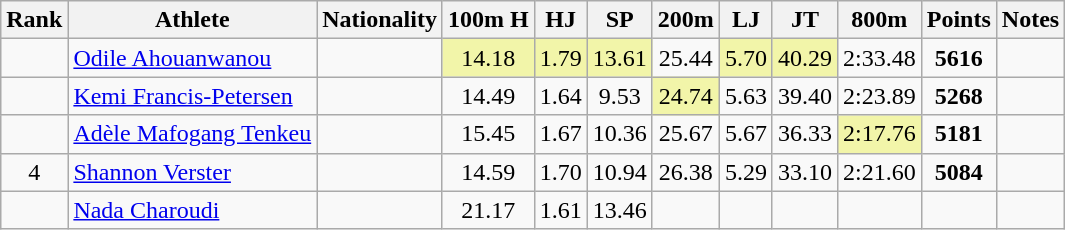<table class="wikitable sortable" style=" text-align:center">
<tr>
<th>Rank</th>
<th>Athlete</th>
<th>Nationality</th>
<th>100m H</th>
<th>HJ</th>
<th>SP</th>
<th>200m</th>
<th>LJ</th>
<th>JT</th>
<th>800m</th>
<th>Points</th>
<th>Notes</th>
</tr>
<tr>
<td></td>
<td align=left><a href='#'>Odile Ahouanwanou</a></td>
<td align=left></td>
<td bgcolor=#F2F5A9>14.18</td>
<td bgcolor=#F2F5A9>1.79</td>
<td bgcolor=#F2F5A9>13.61</td>
<td>25.44</td>
<td bgcolor=#F2F5A9>5.70</td>
<td bgcolor=#F2F5A9>40.29</td>
<td>2:33.48</td>
<td><strong>5616</strong></td>
<td></td>
</tr>
<tr>
<td></td>
<td align=left><a href='#'>Kemi Francis-Petersen</a></td>
<td align=left></td>
<td>14.49</td>
<td>1.64</td>
<td>9.53</td>
<td bgcolor=#F2F5A9>24.74</td>
<td>5.63</td>
<td>39.40</td>
<td>2:23.89</td>
<td><strong>5268</strong></td>
<td></td>
</tr>
<tr>
<td></td>
<td align=left><a href='#'>Adèle Mafogang Tenkeu</a></td>
<td align=left></td>
<td>15.45</td>
<td>1.67</td>
<td>10.36</td>
<td>25.67</td>
<td>5.67</td>
<td>36.33</td>
<td bgcolor=#F2F5A9>2:17.76</td>
<td><strong>5181</strong></td>
<td></td>
</tr>
<tr>
<td>4</td>
<td align=left><a href='#'>Shannon Verster</a></td>
<td align=left></td>
<td>14.59</td>
<td>1.70</td>
<td>10.94</td>
<td>26.38</td>
<td>5.29</td>
<td>33.10</td>
<td>2:21.60</td>
<td><strong>5084</strong></td>
<td></td>
</tr>
<tr>
<td></td>
<td align=left><a href='#'>Nada Charoudi</a></td>
<td align=left></td>
<td>21.17</td>
<td>1.61</td>
<td>13.46</td>
<td></td>
<td></td>
<td></td>
<td></td>
<td><strong></strong></td>
<td></td>
</tr>
</table>
